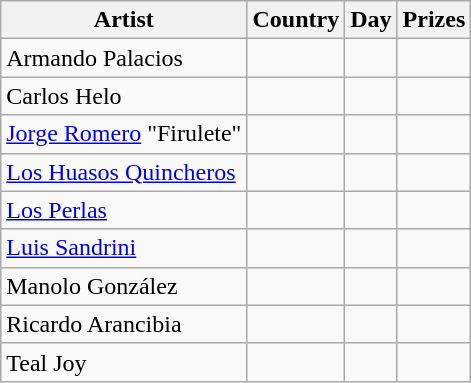<table class="wikitable">
<tr>
<th>Artist</th>
<th>Country</th>
<th>Day</th>
<th>Prizes</th>
</tr>
<tr>
<td>Armando Palacios</td>
<td></td>
<td></td>
<td></td>
</tr>
<tr>
<td>Carlos Helo</td>
<td></td>
<td></td>
<td></td>
</tr>
<tr>
<td><a href='#'>Jorge Romero</a> "Firulete"</td>
<td></td>
<td></td>
<td></td>
</tr>
<tr>
<td><a href='#'>Los Huasos Quincheros</a></td>
<td></td>
<td></td>
<td></td>
</tr>
<tr>
<td><a href='#'>Los Perlas</a></td>
<td></td>
<td></td>
<td></td>
</tr>
<tr>
<td><a href='#'>Luis Sandrini</a></td>
<td></td>
<td></td>
<td></td>
</tr>
<tr>
<td>Manolo González</td>
<td></td>
<td></td>
<td></td>
</tr>
<tr>
<td>Ricardo Arancibia</td>
<td></td>
<td></td>
<td></td>
</tr>
<tr>
<td>Teal Joy</td>
<td></td>
<td></td>
<td></td>
</tr>
</table>
